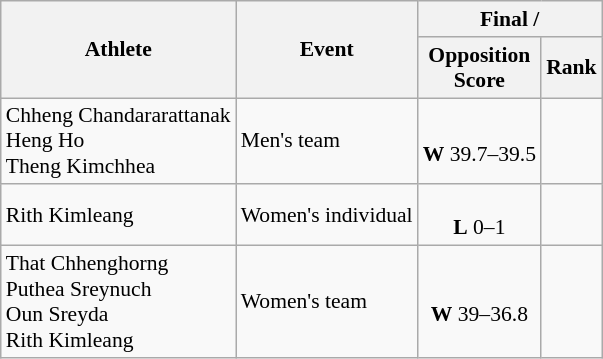<table class="wikitable" style="font-size:90%">
<tr>
<th rowspan=2>Athlete</th>
<th rowspan=2>Event</th>
<th colspan=2>Final / </th>
</tr>
<tr style="font-size:95">
<th>Opposition<br>Score</th>
<th>Rank</th>
</tr>
<tr align=center>
<td align=left>Chheng Chandararattanak<br>Heng Ho<br>Theng Kimchhea</td>
<td align=left>Men's team</td>
<td><br><strong>W</strong> 39.7–39.5</td>
<td></td>
</tr>
<tr align=center>
<td align=left>Rith Kimleang</td>
<td align=left>Women's individual</td>
<td><br><strong>L</strong> 0–1</td>
<td></td>
</tr>
<tr align=center>
<td align=left>That Chhenghorng<br>Puthea Sreynuch<br>Oun Sreyda<br>Rith Kimleang</td>
<td align=left>Women's team</td>
<td><br><strong>W</strong> 39–36.8</td>
<td></td>
</tr>
</table>
